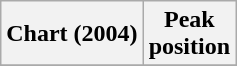<table class="wikitable sortable plainrowheaders">
<tr>
<th scope="col">Chart (2004)</th>
<th scope="col">Peak<br>position</th>
</tr>
<tr>
</tr>
</table>
